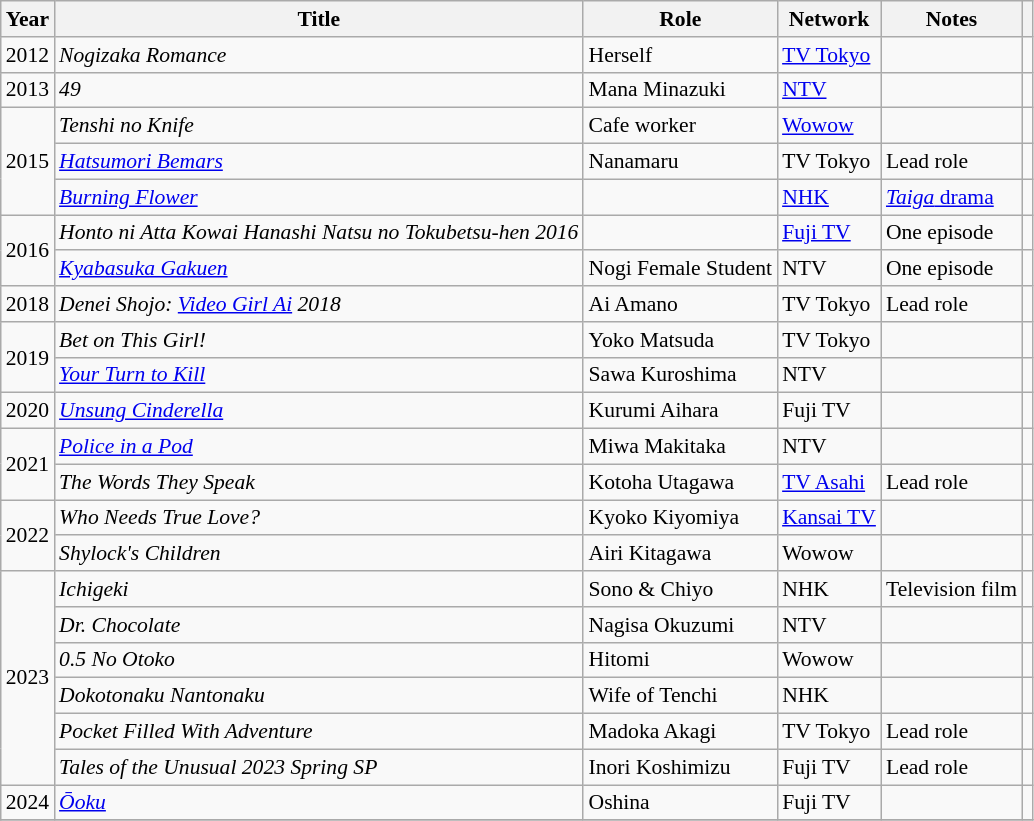<table class="wikitable" style="font-size: 90%;">
<tr>
<th>Year</th>
<th>Title</th>
<th>Role</th>
<th>Network</th>
<th>Notes</th>
<th></th>
</tr>
<tr>
<td>2012</td>
<td><em>Nogizaka Romance</em></td>
<td>Herself</td>
<td><a href='#'>TV Tokyo</a></td>
<td></td>
<td></td>
</tr>
<tr>
<td>2013</td>
<td><em>49</em></td>
<td>Mana Minazuki</td>
<td><a href='#'>NTV</a></td>
<td></td>
<td></td>
</tr>
<tr>
<td rowspan="3">2015</td>
<td><em>Tenshi no Knife</em></td>
<td>Cafe worker</td>
<td><a href='#'>Wowow</a></td>
<td></td>
<td></td>
</tr>
<tr>
<td><em><a href='#'>Hatsumori Bemars</a></em></td>
<td>Nanamaru</td>
<td>TV Tokyo</td>
<td>Lead role</td>
<td></td>
</tr>
<tr>
<td><em><a href='#'>Burning Flower</a></em></td>
<td></td>
<td><a href='#'>NHK</a></td>
<td><a href='#'><em>Taiga</em> drama</a></td>
<td></td>
</tr>
<tr>
<td rowspan="2">2016</td>
<td><em>Honto ni Atta Kowai Hanashi Natsu no Tokubetsu-hen 2016</em></td>
<td></td>
<td><a href='#'>Fuji TV</a></td>
<td>One episode</td>
<td></td>
</tr>
<tr>
<td><em><a href='#'>Kyabasuka Gakuen</a></em></td>
<td>Nogi Female Student</td>
<td>NTV</td>
<td>One episode</td>
<td></td>
</tr>
<tr>
<td>2018</td>
<td><em>Denei Shojo: <a href='#'>Video Girl Ai</a> 2018</em></td>
<td>Ai Amano</td>
<td>TV Tokyo</td>
<td>Lead role</td>
<td></td>
</tr>
<tr>
<td rowspan="2">2019</td>
<td><em>Bet on This Girl!</em></td>
<td>Yoko Matsuda</td>
<td>TV Tokyo</td>
<td></td>
<td></td>
</tr>
<tr>
<td><em><a href='#'>Your Turn to Kill</a></em></td>
<td>Sawa Kuroshima</td>
<td>NTV</td>
<td></td>
<td></td>
</tr>
<tr>
<td>2020</td>
<td><em><a href='#'>Unsung Cinderella</a></em></td>
<td>Kurumi Aihara</td>
<td>Fuji TV</td>
<td></td>
<td></td>
</tr>
<tr>
<td rowspan="2">2021</td>
<td><em><a href='#'>Police in a Pod</a></em></td>
<td>Miwa Makitaka</td>
<td>NTV</td>
<td></td>
<td></td>
</tr>
<tr>
<td><em>The Words They Speak</em></td>
<td>Kotoha Utagawa</td>
<td><a href='#'>TV Asahi</a></td>
<td>Lead role</td>
<td></td>
</tr>
<tr>
<td rowspan="2">2022</td>
<td><em>Who Needs True Love?</em></td>
<td>Kyoko Kiyomiya</td>
<td><a href='#'>Kansai TV</a></td>
<td></td>
<td></td>
</tr>
<tr>
<td><em>Shylock's Children</em></td>
<td>Airi Kitagawa</td>
<td>Wowow</td>
<td></td>
<td></td>
</tr>
<tr>
<td rowspan="6">2023</td>
<td><em>Ichigeki</em></td>
<td>Sono & Chiyo</td>
<td>NHK</td>
<td>Television film</td>
<td></td>
</tr>
<tr>
<td><em>Dr. Chocolate</em></td>
<td>Nagisa Okuzumi</td>
<td>NTV</td>
<td></td>
<td></td>
</tr>
<tr>
<td><em>0.5 No Otoko</em></td>
<td>Hitomi</td>
<td>Wowow</td>
<td></td>
<td></td>
</tr>
<tr>
<td><em>Dokotonaku Nantonaku</em></td>
<td>Wife of Tenchi</td>
<td>NHK</td>
<td></td>
<td></td>
</tr>
<tr>
<td><em>Pocket Filled With Adventure</em></td>
<td>Madoka Akagi</td>
<td>TV Tokyo</td>
<td>Lead role</td>
<td></td>
</tr>
<tr>
<td><em>Tales of the Unusual 2023 Spring SP</em></td>
<td>Inori Koshimizu</td>
<td>Fuji TV</td>
<td>Lead role</td>
<td></td>
</tr>
<tr>
<td>2024</td>
<td><em><a href='#'>Ōoku</a></em></td>
<td>Oshina</td>
<td>Fuji TV</td>
<td></td>
<td></td>
</tr>
<tr>
</tr>
</table>
